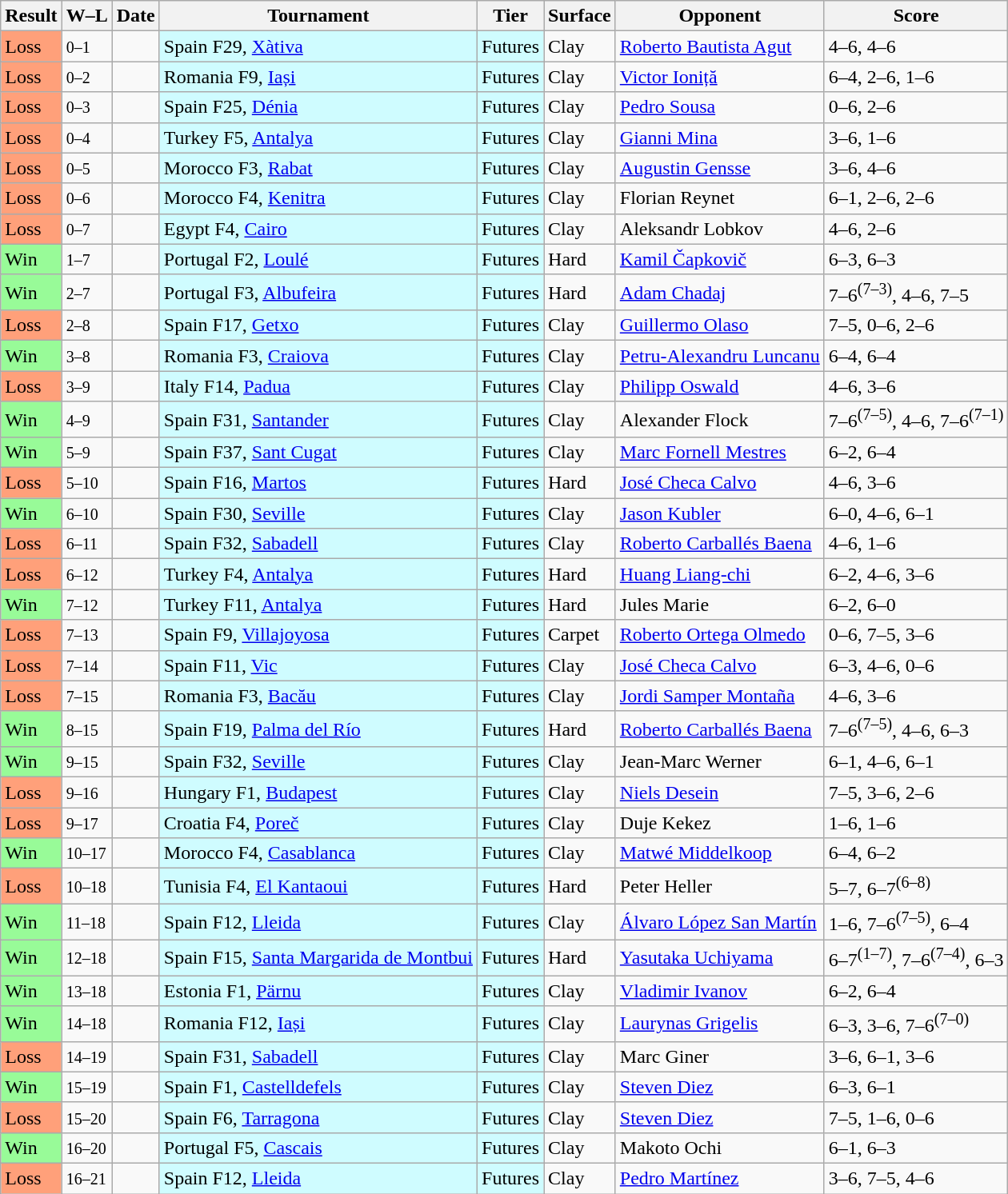<table class="sortable wikitable">
<tr>
<th>Result</th>
<th class="unsortable">W–L</th>
<th>Date</th>
<th>Tournament</th>
<th>Tier</th>
<th>Surface</th>
<th>Opponent</th>
<th class="unsortable">Score</th>
</tr>
<tr>
<td bgcolor=#FFA07A>Loss</td>
<td><small>0–1</small></td>
<td></td>
<td style="background:#cffcff;">Spain F29, <a href='#'>Xàtiva</a></td>
<td style="background:#cffcff;">Futures</td>
<td>Clay</td>
<td> <a href='#'>Roberto Bautista Agut</a></td>
<td>4–6, 4–6</td>
</tr>
<tr>
<td bgcolor=#FFA07A>Loss</td>
<td><small>0–2</small></td>
<td></td>
<td style="background:#cffcff;">Romania F9, <a href='#'>Iași</a></td>
<td style="background:#cffcff;">Futures</td>
<td>Clay</td>
<td> <a href='#'>Victor Ioniță</a></td>
<td>6–4, 2–6, 1–6</td>
</tr>
<tr>
<td bgcolor=#FFA07A>Loss</td>
<td><small>0–3</small></td>
<td></td>
<td style="background:#cffcff;">Spain F25, <a href='#'>Dénia</a></td>
<td style="background:#cffcff;">Futures</td>
<td>Clay</td>
<td> <a href='#'>Pedro Sousa</a></td>
<td>0–6, 2–6</td>
</tr>
<tr>
<td bgcolor=#FFA07A>Loss</td>
<td><small>0–4</small></td>
<td></td>
<td style="background:#cffcff;">Turkey F5, <a href='#'>Antalya</a></td>
<td style="background:#cffcff;">Futures</td>
<td>Clay</td>
<td> <a href='#'>Gianni Mina</a></td>
<td>3–6, 1–6</td>
</tr>
<tr>
<td bgcolor=#FFA07A>Loss</td>
<td><small>0–5</small></td>
<td></td>
<td style="background:#cffcff;">Morocco F3, <a href='#'>Rabat</a></td>
<td style="background:#cffcff;">Futures</td>
<td>Clay</td>
<td> <a href='#'>Augustin Gensse</a></td>
<td>3–6, 4–6</td>
</tr>
<tr>
<td bgcolor=#FFA07A>Loss</td>
<td><small>0–6</small></td>
<td></td>
<td style="background:#cffcff;">Morocco F4, <a href='#'>Kenitra</a></td>
<td style="background:#cffcff;">Futures</td>
<td>Clay</td>
<td> Florian Reynet</td>
<td>6–1, 2–6, 2–6</td>
</tr>
<tr>
<td bgcolor=#FFA07A>Loss</td>
<td><small>0–7</small></td>
<td></td>
<td style="background:#cffcff;">Egypt F4, <a href='#'>Cairo</a></td>
<td style="background:#cffcff;">Futures</td>
<td>Clay</td>
<td> Aleksandr Lobkov</td>
<td>4–6, 2–6</td>
</tr>
<tr>
<td bgcolor=#98fb98>Win</td>
<td><small>1–7</small></td>
<td></td>
<td style="background:#cffcff;">Portugal F2, <a href='#'>Loulé</a></td>
<td style="background:#cffcff;">Futures</td>
<td>Hard</td>
<td> <a href='#'>Kamil Čapkovič</a></td>
<td>6–3, 6–3</td>
</tr>
<tr>
<td bgcolor=#98fb98>Win</td>
<td><small>2–7</small></td>
<td></td>
<td style="background:#cffcff;">Portugal F3, <a href='#'>Albufeira</a></td>
<td style="background:#cffcff;">Futures</td>
<td>Hard</td>
<td> <a href='#'>Adam Chadaj</a></td>
<td>7–6<sup>(7–3)</sup>, 4–6, 7–5</td>
</tr>
<tr>
<td bgcolor=#FFA07A>Loss</td>
<td><small>2–8</small></td>
<td></td>
<td style="background:#cffcff;">Spain F17, <a href='#'>Getxo</a></td>
<td style="background:#cffcff;">Futures</td>
<td>Clay</td>
<td> <a href='#'>Guillermo Olaso</a></td>
<td>7–5, 0–6, 2–6</td>
</tr>
<tr>
<td bgcolor=#98fb98>Win</td>
<td><small>3–8</small></td>
<td></td>
<td style="background:#cffcff;">Romania F3, <a href='#'>Craiova</a></td>
<td style="background:#cffcff;">Futures</td>
<td>Clay</td>
<td> <a href='#'>Petru-Alexandru Luncanu</a></td>
<td>6–4, 6–4</td>
</tr>
<tr>
<td bgcolor=#FFA07A>Loss</td>
<td><small>3–9</small></td>
<td></td>
<td style="background:#cffcff;">Italy F14, <a href='#'>Padua</a></td>
<td style="background:#cffcff;">Futures</td>
<td>Clay</td>
<td> <a href='#'>Philipp Oswald</a></td>
<td>4–6, 3–6</td>
</tr>
<tr>
<td bgcolor=#98fb98>Win</td>
<td><small>4–9</small></td>
<td></td>
<td style="background:#cffcff;">Spain F31, <a href='#'>Santander</a></td>
<td style="background:#cffcff;">Futures</td>
<td>Clay</td>
<td> Alexander Flock</td>
<td>7–6<sup>(7–5)</sup>, 4–6, 7–6<sup>(7–1)</sup></td>
</tr>
<tr>
<td bgcolor=#98fb98>Win</td>
<td><small>5–9</small></td>
<td></td>
<td style="background:#cffcff;">Spain F37, <a href='#'>Sant Cugat</a></td>
<td style="background:#cffcff;">Futures</td>
<td>Clay</td>
<td> <a href='#'>Marc Fornell Mestres</a></td>
<td>6–2, 6–4</td>
</tr>
<tr>
<td bgcolor=#FFA07A>Loss</td>
<td><small>5–10</small></td>
<td></td>
<td style="background:#cffcff;">Spain F16, <a href='#'>Martos</a></td>
<td style="background:#cffcff;">Futures</td>
<td>Hard</td>
<td> <a href='#'>José Checa Calvo</a></td>
<td>4–6, 3–6</td>
</tr>
<tr>
<td bgcolor=#98fb98>Win</td>
<td><small>6–10</small></td>
<td></td>
<td style="background:#cffcff;">Spain F30, <a href='#'>Seville</a></td>
<td style="background:#cffcff;">Futures</td>
<td>Clay</td>
<td> <a href='#'>Jason Kubler</a></td>
<td>6–0, 4–6, 6–1</td>
</tr>
<tr>
<td bgcolor=#FFA07A>Loss</td>
<td><small>6–11</small></td>
<td></td>
<td style="background:#cffcff;">Spain F32, <a href='#'>Sabadell</a></td>
<td style="background:#cffcff;">Futures</td>
<td>Clay</td>
<td> <a href='#'>Roberto Carballés Baena</a></td>
<td>4–6, 1–6</td>
</tr>
<tr>
<td bgcolor=#FFA07A>Loss</td>
<td><small>6–12</small></td>
<td></td>
<td style="background:#cffcff;">Turkey F4, <a href='#'>Antalya</a></td>
<td style="background:#cffcff;">Futures</td>
<td>Hard</td>
<td> <a href='#'>Huang Liang-chi</a></td>
<td>6–2, 4–6, 3–6</td>
</tr>
<tr>
<td bgcolor=#98fb98>Win</td>
<td><small>7–12</small></td>
<td></td>
<td style="background:#cffcff;">Turkey F11, <a href='#'>Antalya</a></td>
<td style="background:#cffcff;">Futures</td>
<td>Hard</td>
<td> Jules Marie</td>
<td>6–2, 6–0</td>
</tr>
<tr>
<td bgcolor=#FFA07A>Loss</td>
<td><small>7–13</small></td>
<td></td>
<td style="background:#cffcff;">Spain F9, <a href='#'>Villajoyosa</a></td>
<td style="background:#cffcff;">Futures</td>
<td>Carpet</td>
<td> <a href='#'>Roberto Ortega Olmedo</a></td>
<td>0–6, 7–5, 3–6</td>
</tr>
<tr>
<td bgcolor=#FFA07A>Loss</td>
<td><small>7–14</small></td>
<td></td>
<td style="background:#cffcff;">Spain F11, <a href='#'>Vic</a></td>
<td style="background:#cffcff;">Futures</td>
<td>Clay</td>
<td> <a href='#'>José Checa Calvo</a></td>
<td>6–3, 4–6, 0–6</td>
</tr>
<tr>
<td bgcolor=#FFA07A>Loss</td>
<td><small>7–15</small></td>
<td></td>
<td style="background:#cffcff;">Romania F3, <a href='#'>Bacău</a></td>
<td style="background:#cffcff;">Futures</td>
<td>Clay</td>
<td> <a href='#'>Jordi Samper Montaña</a></td>
<td>4–6, 3–6</td>
</tr>
<tr>
<td bgcolor=#98fb98>Win</td>
<td><small>8–15</small></td>
<td></td>
<td style="background:#cffcff;">Spain F19, <a href='#'>Palma del Río</a></td>
<td style="background:#cffcff;">Futures</td>
<td>Hard</td>
<td> <a href='#'>Roberto Carballés Baena</a></td>
<td>7–6<sup>(7–5)</sup>, 4–6, 6–3</td>
</tr>
<tr>
<td bgcolor=#98fb98>Win</td>
<td><small>9–15</small></td>
<td></td>
<td style="background:#cffcff;">Spain F32, <a href='#'>Seville</a></td>
<td style="background:#cffcff;">Futures</td>
<td>Clay</td>
<td> Jean-Marc Werner</td>
<td>6–1, 4–6, 6–1</td>
</tr>
<tr>
<td bgcolor=#FFA07A>Loss</td>
<td><small>9–16</small></td>
<td></td>
<td style="background:#cffcff;">Hungary F1, <a href='#'>Budapest</a></td>
<td style="background:#cffcff;">Futures</td>
<td>Clay</td>
<td> <a href='#'>Niels Desein</a></td>
<td>7–5, 3–6, 2–6</td>
</tr>
<tr>
<td bgcolor=#FFA07A>Loss</td>
<td><small>9–17</small></td>
<td></td>
<td style="background:#cffcff;">Croatia F4, <a href='#'>Poreč</a></td>
<td style="background:#cffcff;">Futures</td>
<td>Clay</td>
<td> Duje Kekez</td>
<td>1–6, 1–6</td>
</tr>
<tr>
<td bgcolor=#98fb98>Win</td>
<td><small>10–17</small></td>
<td></td>
<td style="background:#cffcff;">Morocco F4, <a href='#'>Casablanca</a></td>
<td style="background:#cffcff;">Futures</td>
<td>Clay</td>
<td> <a href='#'>Matwé Middelkoop</a></td>
<td>6–4, 6–2</td>
</tr>
<tr>
<td bgcolor=#FFA07A>Loss</td>
<td><small>10–18</small></td>
<td></td>
<td style="background:#cffcff;">Tunisia F4, <a href='#'>El Kantaoui</a></td>
<td style="background:#cffcff;">Futures</td>
<td>Hard</td>
<td> Peter Heller</td>
<td>5–7, 6–7<sup>(6–8)</sup></td>
</tr>
<tr>
<td bgcolor=#98fb98>Win</td>
<td><small>11–18</small></td>
<td></td>
<td style="background:#cffcff;">Spain F12, <a href='#'>Lleida</a></td>
<td style="background:#cffcff;">Futures</td>
<td>Clay</td>
<td> <a href='#'>Álvaro López San Martín</a></td>
<td>1–6, 7–6<sup>(7–5)</sup>, 6–4</td>
</tr>
<tr>
<td bgcolor=#98fb98>Win</td>
<td><small>12–18</small></td>
<td></td>
<td style="background:#cffcff;">Spain F15, <a href='#'>Santa Margarida de Montbui</a></td>
<td style="background:#cffcff;">Futures</td>
<td>Hard</td>
<td> <a href='#'>Yasutaka Uchiyama</a></td>
<td>6–7<sup>(1–7)</sup>, 7–6<sup>(7–4)</sup>, 6–3</td>
</tr>
<tr>
<td bgcolor=#98fb98>Win</td>
<td><small>13–18</small></td>
<td></td>
<td style="background:#cffcff;">Estonia F1, <a href='#'>Pärnu</a></td>
<td style="background:#cffcff;">Futures</td>
<td>Clay</td>
<td> <a href='#'>Vladimir Ivanov</a></td>
<td>6–2, 6–4</td>
</tr>
<tr>
<td bgcolor=#98fb98>Win</td>
<td><small>14–18</small></td>
<td></td>
<td style="background:#cffcff;">Romania F12, <a href='#'>Iași</a></td>
<td style="background:#cffcff;">Futures</td>
<td>Clay</td>
<td> <a href='#'>Laurynas Grigelis</a></td>
<td>6–3, 3–6, 7–6<sup>(7–0)</sup></td>
</tr>
<tr>
<td bgcolor=#FFA07A>Loss</td>
<td><small>14–19</small></td>
<td></td>
<td style="background:#cffcff;">Spain F31, <a href='#'>Sabadell</a></td>
<td style="background:#cffcff;">Futures</td>
<td>Clay</td>
<td> Marc Giner</td>
<td>3–6, 6–1, 3–6</td>
</tr>
<tr>
<td bgcolor=#98fb98>Win</td>
<td><small>15–19</small></td>
<td></td>
<td style="background:#cffcff;">Spain F1, <a href='#'>Castelldefels</a></td>
<td style="background:#cffcff;">Futures</td>
<td>Clay</td>
<td> <a href='#'>Steven Diez</a></td>
<td>6–3, 6–1</td>
</tr>
<tr>
<td bgcolor=#FFA07A>Loss</td>
<td><small>15–20</small></td>
<td></td>
<td style="background:#cffcff;">Spain F6, <a href='#'>Tarragona</a></td>
<td style="background:#cffcff;">Futures</td>
<td>Clay</td>
<td> <a href='#'>Steven Diez</a></td>
<td>7–5, 1–6, 0–6</td>
</tr>
<tr>
<td bgcolor=#98fb98>Win</td>
<td><small>16–20</small></td>
<td></td>
<td style="background:#cffcff;">Portugal F5, <a href='#'>Cascais</a></td>
<td style="background:#cffcff;">Futures</td>
<td>Clay</td>
<td> Makoto Ochi</td>
<td>6–1, 6–3</td>
</tr>
<tr>
<td bgcolor=#FFA07A>Loss</td>
<td><small>16–21</small></td>
<td></td>
<td style="background:#cffcff;">Spain F12, <a href='#'>Lleida</a></td>
<td style="background:#cffcff;">Futures</td>
<td>Clay</td>
<td> <a href='#'>Pedro Martínez</a></td>
<td>3–6, 7–5, 4–6</td>
</tr>
</table>
